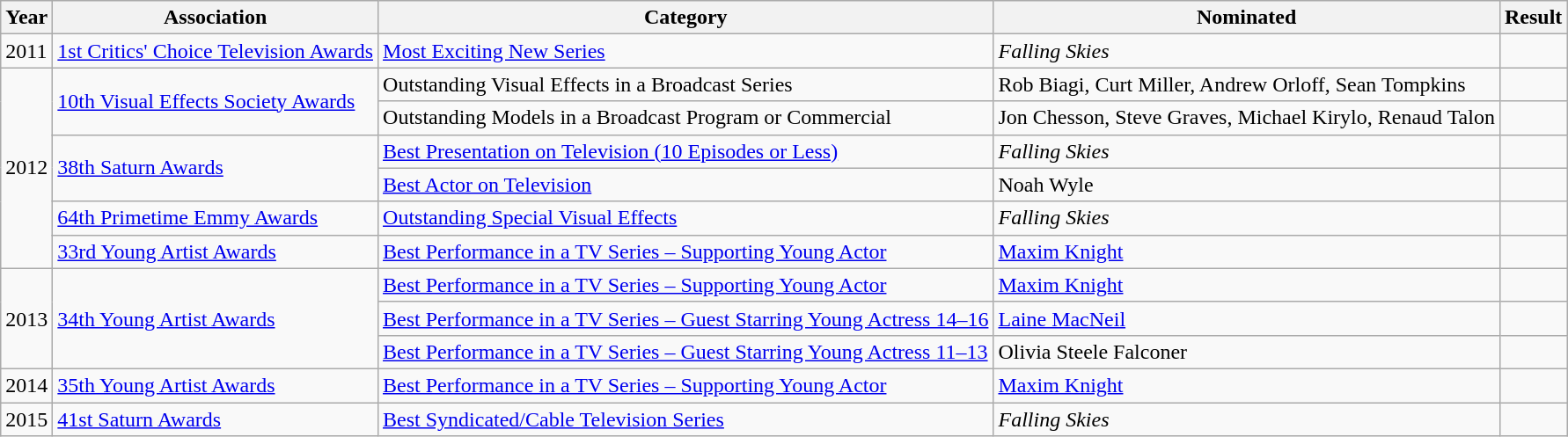<table class="wikitable">
<tr>
<th>Year</th>
<th>Association</th>
<th>Category</th>
<th>Nominated</th>
<th>Result</th>
</tr>
<tr>
<td rowspan="1">2011</td>
<td rowspan="1"><a href='#'>1st Critics' Choice Television Awards</a></td>
<td><a href='#'>Most Exciting New Series</a></td>
<td><em>Falling Skies</em></td>
<td></td>
</tr>
<tr>
<td rowspan="6">2012</td>
<td rowspan="2"><a href='#'>10th Visual Effects Society Awards</a></td>
<td>Outstanding Visual Effects in a Broadcast Series</td>
<td>Rob Biagi, Curt Miller, Andrew Orloff, Sean Tompkins</td>
<td></td>
</tr>
<tr>
<td>Outstanding Models in a Broadcast Program or Commercial</td>
<td>Jon Chesson, Steve Graves, Michael Kirylo, Renaud Talon</td>
<td></td>
</tr>
<tr>
<td rowspan="2"><a href='#'>38th Saturn Awards</a></td>
<td><a href='#'>Best Presentation on Television (10 Episodes or Less)</a></td>
<td><em>Falling Skies</em></td>
<td></td>
</tr>
<tr>
<td><a href='#'>Best Actor on Television</a></td>
<td>Noah Wyle</td>
<td></td>
</tr>
<tr>
<td><a href='#'>64th Primetime Emmy Awards</a></td>
<td><a href='#'>Outstanding Special Visual Effects</a></td>
<td><em>Falling Skies</em></td>
<td></td>
</tr>
<tr>
<td><a href='#'>33rd Young Artist Awards</a></td>
<td><a href='#'>Best Performance in a TV Series – Supporting Young Actor</a></td>
<td><a href='#'>Maxim Knight</a></td>
<td></td>
</tr>
<tr>
<td rowspan=3>2013</td>
<td rowspan=3><a href='#'>34th Young Artist Awards</a></td>
<td><a href='#'>Best Performance in a TV Series – Supporting Young Actor</a></td>
<td><a href='#'>Maxim Knight</a></td>
<td></td>
</tr>
<tr>
<td><a href='#'>Best Performance in a TV Series – Guest Starring Young Actress 14–16</a></td>
<td><a href='#'>Laine MacNeil</a></td>
<td></td>
</tr>
<tr>
<td><a href='#'>Best Performance in a TV Series – Guest Starring Young Actress 11–13</a></td>
<td>Olivia Steele Falconer</td>
<td></td>
</tr>
<tr>
<td>2014</td>
<td><a href='#'>35th Young Artist Awards</a></td>
<td><a href='#'>Best Performance in a TV Series – Supporting Young Actor</a></td>
<td><a href='#'>Maxim Knight</a></td>
<td></td>
</tr>
<tr>
<td>2015</td>
<td><a href='#'>41st Saturn Awards</a></td>
<td><a href='#'>Best Syndicated/Cable Television Series</a></td>
<td><em>Falling Skies</em></td>
<td></td>
</tr>
</table>
